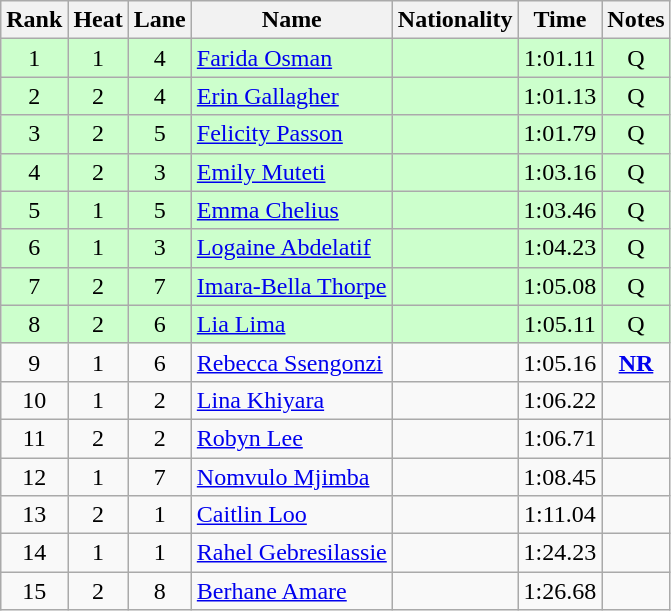<table class="wikitable sortable" style="text-align:center">
<tr>
<th>Rank</th>
<th>Heat</th>
<th>Lane</th>
<th>Name</th>
<th>Nationality</th>
<th>Time</th>
<th>Notes</th>
</tr>
<tr bgcolor=ccffcc>
<td>1</td>
<td>1</td>
<td>4</td>
<td align=left><a href='#'>Farida Osman</a></td>
<td align=left></td>
<td>1:01.11</td>
<td>Q</td>
</tr>
<tr bgcolor=ccffcc>
<td>2</td>
<td>2</td>
<td>4</td>
<td align=left><a href='#'>Erin Gallagher</a></td>
<td align=left></td>
<td>1:01.13</td>
<td>Q</td>
</tr>
<tr bgcolor=ccffcc>
<td>3</td>
<td>2</td>
<td>5</td>
<td align=left><a href='#'>Felicity Passon</a></td>
<td align=left></td>
<td>1:01.79</td>
<td>Q</td>
</tr>
<tr bgcolor=ccffcc>
<td>4</td>
<td>2</td>
<td>3</td>
<td align=left><a href='#'>Emily Muteti</a></td>
<td align=left></td>
<td>1:03.16</td>
<td>Q</td>
</tr>
<tr bgcolor=ccffcc>
<td>5</td>
<td>1</td>
<td>5</td>
<td align=left><a href='#'>Emma Chelius</a></td>
<td align=left></td>
<td>1:03.46</td>
<td>Q</td>
</tr>
<tr bgcolor=ccffcc>
<td>6</td>
<td>1</td>
<td>3</td>
<td align=left><a href='#'>Logaine Abdelatif</a></td>
<td align=left></td>
<td>1:04.23</td>
<td>Q</td>
</tr>
<tr bgcolor=ccffcc>
<td>7</td>
<td>2</td>
<td>7</td>
<td align=left><a href='#'>Imara-Bella Thorpe</a></td>
<td align=left></td>
<td>1:05.08</td>
<td>Q</td>
</tr>
<tr bgcolor=ccffcc>
<td>8</td>
<td>2</td>
<td>6</td>
<td align=left><a href='#'>Lia Lima</a></td>
<td align=left></td>
<td>1:05.11</td>
<td>Q</td>
</tr>
<tr>
<td>9</td>
<td>1</td>
<td>6</td>
<td align=left><a href='#'>Rebecca Ssengonzi</a></td>
<td align=left></td>
<td>1:05.16</td>
<td><strong><a href='#'>NR</a></strong></td>
</tr>
<tr>
<td>10</td>
<td>1</td>
<td>2</td>
<td align=left><a href='#'>Lina Khiyara</a></td>
<td align=left></td>
<td>1:06.22</td>
<td></td>
</tr>
<tr>
<td>11</td>
<td>2</td>
<td>2</td>
<td align=left><a href='#'>Robyn Lee</a></td>
<td align=left></td>
<td>1:06.71</td>
<td></td>
</tr>
<tr>
<td>12</td>
<td>1</td>
<td>7</td>
<td align=left><a href='#'>Nomvulo Mjimba</a></td>
<td align=left></td>
<td>1:08.45</td>
<td></td>
</tr>
<tr>
<td>13</td>
<td>2</td>
<td>1</td>
<td align=left><a href='#'>Caitlin Loo</a></td>
<td align=left></td>
<td>1:11.04</td>
<td></td>
</tr>
<tr>
<td>14</td>
<td>1</td>
<td>1</td>
<td align=left><a href='#'>Rahel Gebresilassie</a></td>
<td align=left></td>
<td>1:24.23</td>
<td></td>
</tr>
<tr>
<td>15</td>
<td>2</td>
<td>8</td>
<td align=left><a href='#'>Berhane Amare</a></td>
<td align=left></td>
<td>1:26.68</td>
<td></td>
</tr>
</table>
